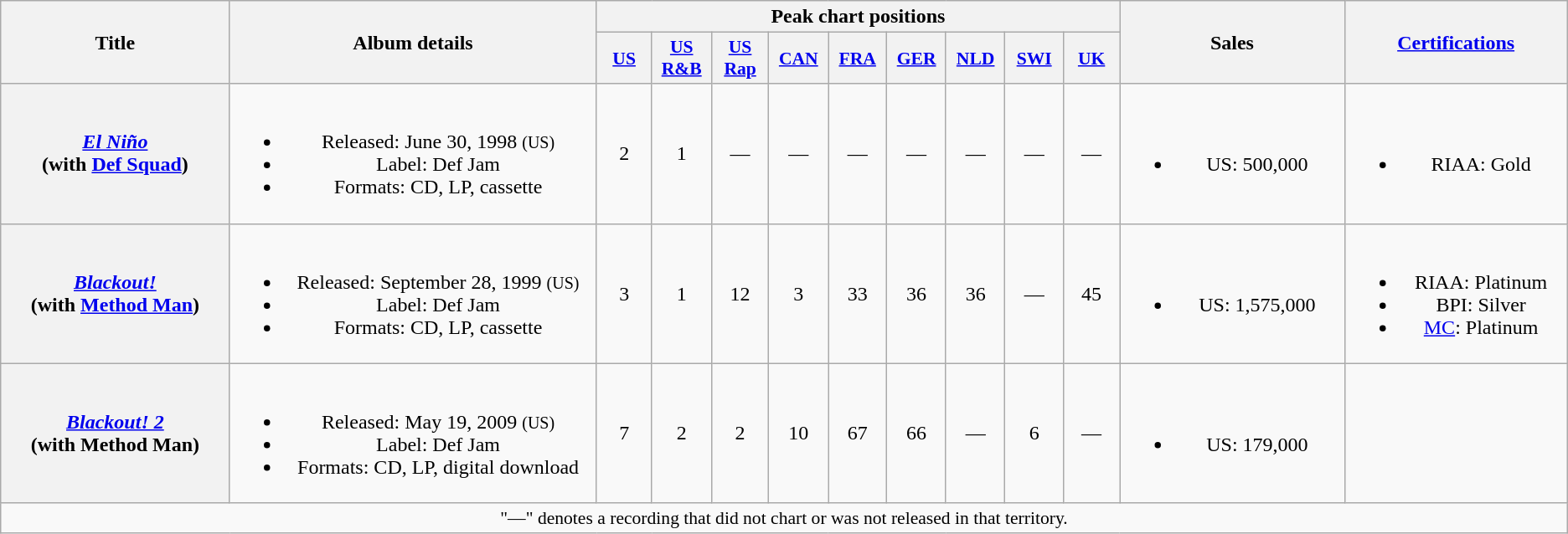<table class="wikitable plainrowheaders" style="text-align:center;">
<tr>
<th scope="col" rowspan="2" style="width:13em;">Title</th>
<th scope="col" rowspan="2" style="width:20em;">Album details</th>
<th scope="col" colspan="9">Peak chart positions</th>
<th scope="col" rowspan="2" style="width:12em;">Sales</th>
<th scope="col" rowspan="2" style="width:12em;"><a href='#'>Certifications</a></th>
</tr>
<tr>
<th scope="col" style="width:3em;font-size:90%;"><a href='#'>US</a></th>
<th scope="col" style="width:3em;font-size:90%;"><a href='#'>US<br>R&B</a></th>
<th scope="col" style="width:3em;font-size:90%;"><a href='#'>US<br>Rap</a></th>
<th scope="col" style="width:3em;font-size:90%;"><a href='#'>CAN</a></th>
<th scope="col" style="width:3em;font-size:90%;"><a href='#'>FRA</a></th>
<th scope="col" style="width:3em;font-size:90%;"><a href='#'>GER</a></th>
<th scope="col" style="width:3em;font-size:90%;"><a href='#'>NLD</a></th>
<th scope="col" style="width:3em;font-size:90%;"><a href='#'>SWI</a></th>
<th scope="col" style="width:3em;font-size:90%;"><a href='#'>UK</a></th>
</tr>
<tr>
<th scope="row"><em><a href='#'>El Niño</a></em><br><span>(with <a href='#'>Def Squad</a>)</span></th>
<td><br><ul><li>Released: June 30, 1998 <small>(US)</small></li><li>Label: Def Jam</li><li>Formats: CD, LP, cassette</li></ul></td>
<td>2</td>
<td>1</td>
<td>—</td>
<td>—</td>
<td>—</td>
<td>—</td>
<td>—</td>
<td>—</td>
<td>—</td>
<td><br><ul><li>US: 500,000</li></ul></td>
<td><br><ul><li>RIAA: Gold</li></ul></td>
</tr>
<tr>
<th scope="row"><em><a href='#'>Blackout!</a></em><br><span>(with <a href='#'>Method Man</a>)</span></th>
<td><br><ul><li>Released: September 28, 1999 <small>(US)</small></li><li>Label: Def Jam</li><li>Formats: CD, LP, cassette</li></ul></td>
<td>3</td>
<td>1</td>
<td>12</td>
<td>3</td>
<td>33</td>
<td>36</td>
<td>36</td>
<td>—</td>
<td>45</td>
<td><br><ul><li>US: 1,575,000</li></ul></td>
<td><br><ul><li>RIAA: Platinum</li><li>BPI: Silver</li><li><a href='#'>MC</a>: Platinum</li></ul></td>
</tr>
<tr>
<th scope="row"><em><a href='#'>Blackout! 2</a></em><br><span>(with Method Man)</span></th>
<td><br><ul><li>Released: May 19, 2009 <small>(US)</small></li><li>Label: Def Jam</li><li>Formats: CD, LP, digital download</li></ul></td>
<td>7</td>
<td>2</td>
<td>2</td>
<td>10</td>
<td>67</td>
<td>66</td>
<td>—</td>
<td>6</td>
<td>—</td>
<td><br><ul><li>US: 179,000</li></ul></td>
<td></td>
</tr>
<tr>
<td colspan="14" style="font-size:90%">"—" denotes a recording that did not chart or was not released in that territory.</td>
</tr>
</table>
